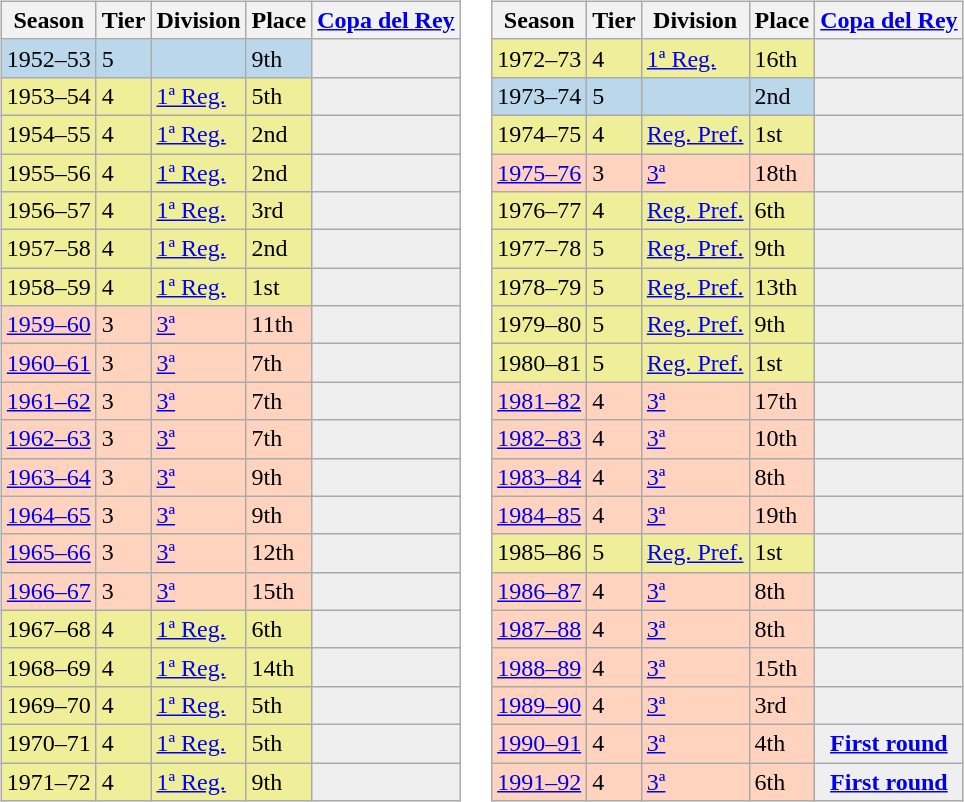<table>
<tr>
<td valign="top" width=0%><br><table class="wikitable">
<tr style="background:#f0f6fa;">
<th>Season</th>
<th>Tier</th>
<th>Division</th>
<th>Place</th>
<th><a href='#'>Copa del Rey</a></th>
</tr>
<tr>
<td style="background:#BBD7EC;">1952–53</td>
<td style="background:#BBD7EC;">5</td>
<td style="background:#BBD7EC;"></td>
<td style="background:#BBD7EC;">9th</td>
<th style="background:#efefef;"></th>
</tr>
<tr>
<td style="background:#EFEF99;">1953–54</td>
<td style="background:#EFEF99;">4</td>
<td style="background:#EFEF99;"><a href='#'>1ª Reg.</a></td>
<td style="background:#EFEF99;">5th</td>
<th style="background:#efefef;"></th>
</tr>
<tr>
<td style="background:#EFEF99;">1954–55</td>
<td style="background:#EFEF99;">4</td>
<td style="background:#EFEF99;"><a href='#'>1ª Reg.</a></td>
<td style="background:#EFEF99;">2nd</td>
<th style="background:#efefef;"></th>
</tr>
<tr>
<td style="background:#EFEF99;">1955–56</td>
<td style="background:#EFEF99;">4</td>
<td style="background:#EFEF99;"><a href='#'>1ª Reg.</a></td>
<td style="background:#EFEF99;">2nd</td>
<th style="background:#efefef;"></th>
</tr>
<tr>
<td style="background:#EFEF99;">1956–57</td>
<td style="background:#EFEF99;">4</td>
<td style="background:#EFEF99;"><a href='#'>1ª Reg.</a></td>
<td style="background:#EFEF99;">3rd</td>
<th style="background:#efefef;"></th>
</tr>
<tr>
<td style="background:#EFEF99;">1957–58</td>
<td style="background:#EFEF99;">4</td>
<td style="background:#EFEF99;"><a href='#'>1ª Reg.</a></td>
<td style="background:#EFEF99;">2nd</td>
<th style="background:#efefef;"></th>
</tr>
<tr>
<td style="background:#EFEF99;">1958–59</td>
<td style="background:#EFEF99;">4</td>
<td style="background:#EFEF99;"><a href='#'>1ª Reg.</a></td>
<td style="background:#EFEF99;">1st</td>
<th style="background:#efefef;"></th>
</tr>
<tr>
<td style="background:#FFD3BD;"><a href='#'>1959–60</a></td>
<td style="background:#FFD3BD;">3</td>
<td style="background:#FFD3BD;"><a href='#'>3ª</a></td>
<td style="background:#FFD3BD;">11th</td>
<td style="background:#efefef;"></td>
</tr>
<tr>
<td style="background:#FFD3BD;"><a href='#'>1960–61</a></td>
<td style="background:#FFD3BD;">3</td>
<td style="background:#FFD3BD;"><a href='#'>3ª</a></td>
<td style="background:#FFD3BD;">7th</td>
<td style="background:#efefef;"></td>
</tr>
<tr>
<td style="background:#FFD3BD;"><a href='#'>1961–62</a></td>
<td style="background:#FFD3BD;">3</td>
<td style="background:#FFD3BD;"><a href='#'>3ª</a></td>
<td style="background:#FFD3BD;">7th</td>
<td style="background:#efefef;"></td>
</tr>
<tr>
<td style="background:#FFD3BD;"><a href='#'>1962–63</a></td>
<td style="background:#FFD3BD;">3</td>
<td style="background:#FFD3BD;"><a href='#'>3ª</a></td>
<td style="background:#FFD3BD;">7th</td>
<th style="background:#efefef;"></th>
</tr>
<tr>
<td style="background:#FFD3BD;"><a href='#'>1963–64</a></td>
<td style="background:#FFD3BD;">3</td>
<td style="background:#FFD3BD;"><a href='#'>3ª</a></td>
<td style="background:#FFD3BD;">9th</td>
<th style="background:#efefef;"></th>
</tr>
<tr>
<td style="background:#FFD3BD;"><a href='#'>1964–65</a></td>
<td style="background:#FFD3BD;">3</td>
<td style="background:#FFD3BD;"><a href='#'>3ª</a></td>
<td style="background:#FFD3BD;">9th</td>
<th style="background:#efefef;"></th>
</tr>
<tr>
<td style="background:#FFD3BD;"><a href='#'>1965–66</a></td>
<td style="background:#FFD3BD;">3</td>
<td style="background:#FFD3BD;"><a href='#'>3ª</a></td>
<td style="background:#FFD3BD;">12th</td>
<th style="background:#efefef;"></th>
</tr>
<tr>
<td style="background:#FFD3BD;"><a href='#'>1966–67</a></td>
<td style="background:#FFD3BD;">3</td>
<td style="background:#FFD3BD;"><a href='#'>3ª</a></td>
<td style="background:#FFD3BD;">15th</td>
<th style="background:#efefef;"></th>
</tr>
<tr>
<td style="background:#EFEF99;">1967–68</td>
<td style="background:#EFEF99;">4</td>
<td style="background:#EFEF99;"><a href='#'>1ª Reg.</a></td>
<td style="background:#EFEF99;">6th</td>
<th style="background:#efefef;"></th>
</tr>
<tr>
<td style="background:#EFEF99;">1968–69</td>
<td style="background:#EFEF99;">4</td>
<td style="background:#EFEF99;"><a href='#'>1ª Reg.</a></td>
<td style="background:#EFEF99;">14th</td>
<th style="background:#efefef;"></th>
</tr>
<tr>
<td style="background:#EFEF99;">1969–70</td>
<td style="background:#EFEF99;">4</td>
<td style="background:#EFEF99;"><a href='#'>1ª Reg.</a></td>
<td style="background:#EFEF99;">5th</td>
<th style="background:#efefef;"></th>
</tr>
<tr>
<td style="background:#EFEF99;">1970–71</td>
<td style="background:#EFEF99;">4</td>
<td style="background:#EFEF99;"><a href='#'>1ª Reg.</a></td>
<td style="background:#EFEF99;">5th</td>
<th style="background:#efefef;"></th>
</tr>
<tr>
<td style="background:#EFEF99;">1971–72</td>
<td style="background:#EFEF99;">4</td>
<td style="background:#EFEF99;"><a href='#'>1ª Reg.</a></td>
<td style="background:#EFEF99;">9th</td>
<th style="background:#efefef;"></th>
</tr>
</table>
</td>
<td valign="top" width=0%><br><table class="wikitable">
<tr style="background:#f0f6fa;">
<th>Season</th>
<th>Tier</th>
<th>Division</th>
<th>Place</th>
<th><a href='#'>Copa del Rey</a></th>
</tr>
<tr>
<td style="background:#EFEF99;">1972–73</td>
<td style="background:#EFEF99;">4</td>
<td style="background:#EFEF99;"><a href='#'>1ª Reg.</a></td>
<td style="background:#EFEF99;">16th</td>
<th style="background:#efefef;"></th>
</tr>
<tr>
<td style="background:#BBD7EC;">1973–74</td>
<td style="background:#BBD7EC;">5</td>
<td style="background:#BBD7EC;"></td>
<td style="background:#BBD7EC;">2nd</td>
<th style="background:#efefef;"></th>
</tr>
<tr>
<td style="background:#EFEF99;">1974–75</td>
<td style="background:#EFEF99;">4</td>
<td style="background:#EFEF99;"><a href='#'>Reg. Pref.</a></td>
<td style="background:#EFEF99;">1st</td>
<th style="background:#efefef;"></th>
</tr>
<tr>
<td style="background:#FFD3BD;"><a href='#'>1975–76</a></td>
<td style="background:#FFD3BD;">3</td>
<td style="background:#FFD3BD;"><a href='#'>3ª</a></td>
<td style="background:#FFD3BD;">18th</td>
<th style="background:#efefef;"></th>
</tr>
<tr>
<td style="background:#EFEF99;">1976–77</td>
<td style="background:#EFEF99;">4</td>
<td style="background:#EFEF99;"><a href='#'>Reg. Pref.</a></td>
<td style="background:#EFEF99;">6th</td>
<th style="background:#efefef;"></th>
</tr>
<tr>
<td style="background:#EFEF99;">1977–78</td>
<td style="background:#EFEF99;">5</td>
<td style="background:#EFEF99;"><a href='#'>Reg. Pref.</a></td>
<td style="background:#EFEF99;">9th</td>
<th style="background:#efefef;"></th>
</tr>
<tr>
<td style="background:#EFEF99;">1978–79</td>
<td style="background:#EFEF99;">5</td>
<td style="background:#EFEF99;"><a href='#'>Reg. Pref.</a></td>
<td style="background:#EFEF99;">13th</td>
<th style="background:#efefef;"></th>
</tr>
<tr>
<td style="background:#EFEF99;">1979–80</td>
<td style="background:#EFEF99;">5</td>
<td style="background:#EFEF99;"><a href='#'>Reg. Pref.</a></td>
<td style="background:#EFEF99;">9th</td>
<th style="background:#efefef;"></th>
</tr>
<tr>
<td style="background:#EFEF99;">1980–81</td>
<td style="background:#EFEF99;">5</td>
<td style="background:#EFEF99;"><a href='#'>Reg. Pref.</a></td>
<td style="background:#EFEF99;">1st</td>
<th style="background:#efefef;"></th>
</tr>
<tr>
<td style="background:#FFD3BD;"><a href='#'>1981–82</a></td>
<td style="background:#FFD3BD;">4</td>
<td style="background:#FFD3BD;"><a href='#'>3ª</a></td>
<td style="background:#FFD3BD;">17th</td>
<td style="background:#efefef;"></td>
</tr>
<tr>
<td style="background:#FFD3BD;"><a href='#'>1982–83</a></td>
<td style="background:#FFD3BD;">4</td>
<td style="background:#FFD3BD;"><a href='#'>3ª</a></td>
<td style="background:#FFD3BD;">10th</td>
<td style="background:#efefef;"></td>
</tr>
<tr>
<td style="background:#FFD3BD;"><a href='#'>1983–84</a></td>
<td style="background:#FFD3BD;">4</td>
<td style="background:#FFD3BD;"><a href='#'>3ª</a></td>
<td style="background:#FFD3BD;">8th</td>
<td style="background:#efefef;"></td>
</tr>
<tr>
<td style="background:#FFD3BD;"><a href='#'>1984–85</a></td>
<td style="background:#FFD3BD;">4</td>
<td style="background:#FFD3BD;"><a href='#'>3ª</a></td>
<td style="background:#FFD3BD;">19th</td>
<th style="background:#efefef;"></th>
</tr>
<tr>
<td style="background:#EFEF99;">1985–86</td>
<td style="background:#EFEF99;">5</td>
<td style="background:#EFEF99;"><a href='#'>Reg. Pref.</a></td>
<td style="background:#EFEF99;">1st</td>
<th style="background:#efefef;"></th>
</tr>
<tr>
<td style="background:#FFD3BD;"><a href='#'>1986–87</a></td>
<td style="background:#FFD3BD;">4</td>
<td style="background:#FFD3BD;"><a href='#'>3ª</a></td>
<td style="background:#FFD3BD;">8th</td>
<th style="background:#efefef;"></th>
</tr>
<tr>
<td style="background:#FFD3BD;"><a href='#'>1987–88</a></td>
<td style="background:#FFD3BD;">4</td>
<td style="background:#FFD3BD;"><a href='#'>3ª</a></td>
<td style="background:#FFD3BD;">8th</td>
<th style="background:#efefef;"></th>
</tr>
<tr>
<td style="background:#FFD3BD;"><a href='#'>1988–89</a></td>
<td style="background:#FFD3BD;">4</td>
<td style="background:#FFD3BD;"><a href='#'>3ª</a></td>
<td style="background:#FFD3BD;">15th</td>
<th style="background:#efefef;"></th>
</tr>
<tr>
<td style="background:#FFD3BD;"><a href='#'>1989–90</a></td>
<td style="background:#FFD3BD;">4</td>
<td style="background:#FFD3BD;"><a href='#'>3ª</a></td>
<td style="background:#FFD3BD;">3rd</td>
<td style="background:#efefef;"></td>
</tr>
<tr>
<td style="background:#FFD3BD;"><a href='#'>1990–91</a></td>
<td style="background:#FFD3BD;">4</td>
<td style="background:#FFD3BD;"><a href='#'>3ª</a></td>
<td style="background:#FFD3BD;">4th</td>
<th style="background:#efefef;"><a href='#'>First round</a></th>
</tr>
<tr>
<td style="background:#FFD3BD;"><a href='#'>1991–92</a></td>
<td style="background:#FFD3BD;">4</td>
<td style="background:#FFD3BD;"><a href='#'>3ª</a></td>
<td style="background:#FFD3BD;">6th</td>
<th style="background:#efefef;"><a href='#'>First round</a></th>
</tr>
</table>
</td>
</tr>
</table>
